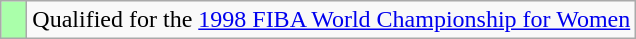<table class="wikitable">
<tr>
<td width=10px bgcolor="#aaffaa"></td>
<td>Qualified for the <a href='#'>1998 FIBA World Championship for Women</a></td>
</tr>
</table>
